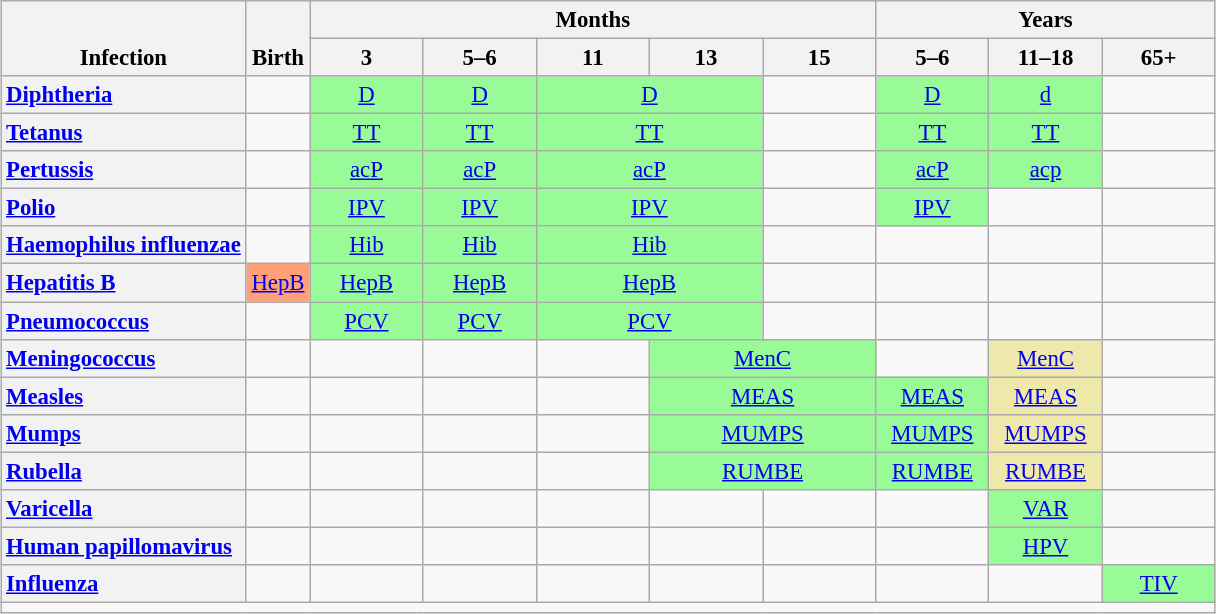<table class="wikitable" style="margin: auto; font-size: 95%; text-align: center">
<tr>
<th rowspan="2" valign="bottom" scope="col">Infection</th>
<th rowspan="2" valign="bottom" scope="col">Birth</th>
<th colspan="5" scope="col">Months</th>
<th colspan="3" scope="col">Years</th>
</tr>
<tr>
<th style="width: 4.5em;" scope="col">3</th>
<th style="width: 4.5em;" scope="col">5–6</th>
<th style="width: 4.5em;" scope="col">11</th>
<th style="width: 4.5em;" scope="col">13</th>
<th style="width: 4.5em;" scope="col">15</th>
<th style="width: 4.5em;" scope="col">5–6</th>
<th style="width: 4.5em;" scope="col">11–18</th>
<th style="width: 4.5em;" scope="col">65+</th>
</tr>
<tr>
<th style="text-align: left;" scope="row"><a href='#'>Diphtheria</a></th>
<td></td>
<td style="background-color: PaleGreen;"><a href='#'>D</a></td>
<td style="background-color: PaleGreen;"><a href='#'>D</a></td>
<td colspan="2" style="background-color: PaleGreen;"><a href='#'>D</a></td>
<td></td>
<td style="background-color: PaleGreen;"><a href='#'>D</a></td>
<td style="background-color: PaleGreen;"><a href='#'>d</a></td>
<td></td>
</tr>
<tr>
<th style="text-align: left;" scope="row"><a href='#'>Tetanus</a></th>
<td></td>
<td style="background-color: PaleGreen;"><a href='#'>TT</a></td>
<td style="background-color: PaleGreen;"><a href='#'>TT</a></td>
<td colspan="2" style="background-color: PaleGreen;"><a href='#'>TT</a></td>
<td></td>
<td style="background-color: PaleGreen;"><a href='#'>TT</a></td>
<td style="background-color: PaleGreen;"><a href='#'>TT</a></td>
<td></td>
</tr>
<tr>
<th style="text-align: left;" scope="row"><a href='#'>Pertussis</a></th>
<td></td>
<td style="background-color: PaleGreen;"><a href='#'>acP</a></td>
<td style="background-color: PaleGreen;"><a href='#'>acP</a></td>
<td colspan="2" style="background-color: PaleGreen;"><a href='#'>acP</a></td>
<td></td>
<td style="background-color: PaleGreen;"><a href='#'>acP</a></td>
<td style="background-color: PaleGreen;"><a href='#'>acp</a></td>
<td></td>
</tr>
<tr>
<th style="text-align: left;" scope="row"><a href='#'>Polio</a></th>
<td></td>
<td style="background-color: PaleGreen;"><a href='#'>IPV</a></td>
<td style="background-color: PaleGreen;"><a href='#'>IPV</a></td>
<td colspan="2" style="background-color: PaleGreen;"><a href='#'>IPV</a></td>
<td></td>
<td style="background-color: PaleGreen;"><a href='#'>IPV</a></td>
<td></td>
<td></td>
</tr>
<tr>
<th style="text-align: left;" scope="row"><a href='#'>Haemophilus influenzae</a></th>
<td></td>
<td style="background-color: PaleGreen;"><a href='#'>Hib</a></td>
<td style="background-color: PaleGreen;"><a href='#'>Hib</a></td>
<td colspan="2" style="background-color: PaleGreen;"><a href='#'>Hib</a></td>
<td></td>
<td></td>
<td></td>
<td></td>
</tr>
<tr>
<th style="text-align: left;" scope="row"><a href='#'>Hepatitis B</a></th>
<td style="background-color: LightSalmon;"><a href='#'>HepB</a></td>
<td style="background-color: PaleGreen;"><a href='#'>HepB</a></td>
<td style="background-color: PaleGreen;"><a href='#'>HepB</a></td>
<td colspan="2" style="background-color: PaleGreen;"><a href='#'>HepB</a></td>
<td></td>
<td></td>
<td></td>
<td></td>
</tr>
<tr>
<th style="text-align: left;" scope="row"><a href='#'>Pneumococcus</a></th>
<td></td>
<td style="background-color: PaleGreen;"><a href='#'>PCV</a></td>
<td style="background-color: PaleGreen;"><a href='#'>PCV</a></td>
<td colspan="2" style="background-color: PaleGreen;"><a href='#'>PCV</a></td>
<td></td>
<td></td>
<td></td>
<td></td>
</tr>
<tr>
<th style="text-align: left;" scope="row"><a href='#'>Meningococcus</a></th>
<td></td>
<td></td>
<td></td>
<td></td>
<td colspan="2" style="background-color: PaleGreen;"><a href='#'>MenC</a></td>
<td></td>
<td style="background-color: PaleGoldenrod;"><a href='#'>MenC</a></td>
<td></td>
</tr>
<tr>
<th style="text-align: left;" scope="row"><a href='#'>Measles</a></th>
<td></td>
<td></td>
<td></td>
<td></td>
<td colspan="2" style="background-color: PaleGreen;"><a href='#'>MEAS</a></td>
<td style="background-color: PaleGreen;"><a href='#'>MEAS</a></td>
<td style="background-color: PaleGoldenrod;"><a href='#'>MEAS</a></td>
<td></td>
</tr>
<tr>
<th style="text-align: left;" scope="row"><a href='#'>Mumps</a></th>
<td></td>
<td></td>
<td></td>
<td></td>
<td colspan="2" style="background-color: PaleGreen;"><a href='#'>MUMPS</a></td>
<td style="background-color: PaleGreen;"><a href='#'>MUMPS</a></td>
<td style="background-color: PaleGoldenrod;"><a href='#'>MUMPS</a></td>
<td></td>
</tr>
<tr>
<th style="text-align: left;" scope="row"><a href='#'>Rubella</a></th>
<td></td>
<td></td>
<td></td>
<td></td>
<td colspan="2" style="background-color: PaleGreen;"><a href='#'>RUMBE</a></td>
<td style="background-color: PaleGreen;"><a href='#'>RUMBE</a></td>
<td style="background-color: PaleGoldenrod;"><a href='#'>RUMBE</a></td>
<td></td>
</tr>
<tr>
<th style="text-align: left;" scope="row"><a href='#'>Varicella</a></th>
<td></td>
<td></td>
<td></td>
<td></td>
<td></td>
<td></td>
<td></td>
<td style="background-color: PaleGreen;"><a href='#'>VAR</a></td>
<td></td>
</tr>
<tr>
<th style="text-align: left;" scope="row"><a href='#'>Human papillomavirus</a></th>
<td></td>
<td></td>
<td></td>
<td></td>
<td></td>
<td></td>
<td></td>
<td style="background-color: PaleGreen;"><a href='#'>HPV</a></td>
<td></td>
</tr>
<tr>
<th style="text-align: left;" scope="row"><a href='#'>Influenza</a></th>
<td></td>
<td></td>
<td></td>
<td></td>
<td></td>
<td></td>
<td></td>
<td></td>
<td style="background-color: PaleGreen;"><a href='#'>TIV</a></td>
</tr>
<tr>
<td colspan="10">  </td>
</tr>
</table>
